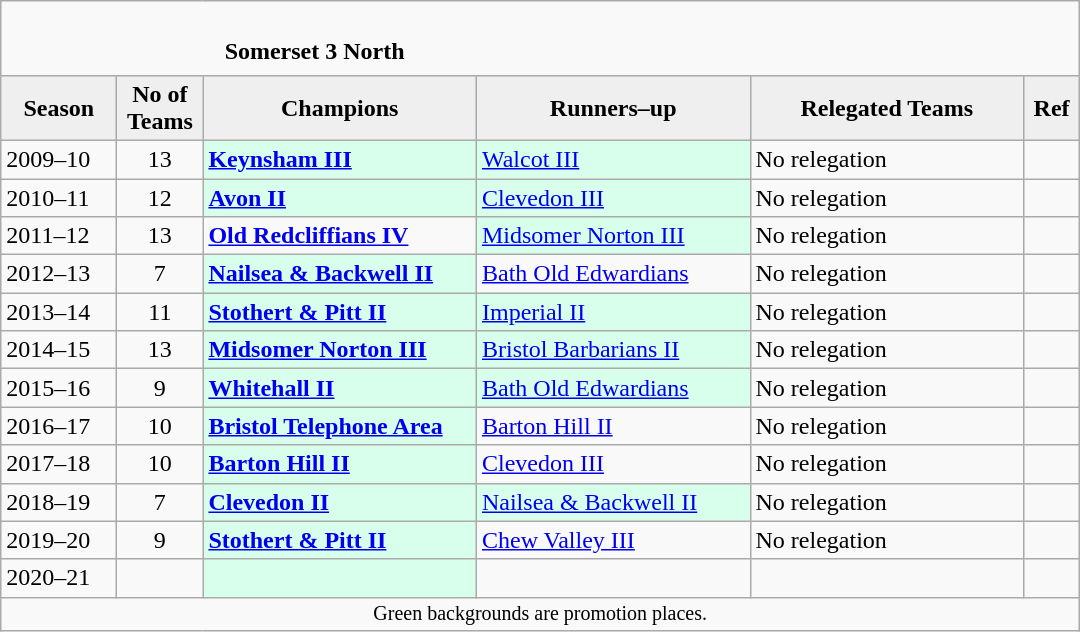<table class="wikitable" style="text-align: left;">
<tr>
<td colspan="11" cellpadding="0" cellspacing="0"><br><table border="0" style="width:100%;" cellpadding="0" cellspacing="0">
<tr>
<td style="width:20%; border:0;"></td>
<td style="border:0;"><strong>Somerset 3 North</strong></td>
<td style="width:20%; border:0;"></td>
</tr>
</table>
</td>
</tr>
<tr>
<th style="background:#efefef; width:70px;">Season</th>
<th style="background:#efefef; width:50px;">No of Teams</th>
<th style="background:#efefef; width:175px;">Champions</th>
<th style="background:#efefef; width:175px;">Runners–up</th>
<th style="background:#efefef; width:175px;">Relegated Teams</th>
<th style="background:#efefef; width:30px;">Ref</th>
</tr>
<tr align=left>
<td>2009–10</td>
<td style="text-align: center;">13</td>
<td style="background:#d8ffeb;"><strong><a href='#'>Keynsham III</a></strong></td>
<td style="background:#d8ffeb;"><a href='#'>Walcot III</a></td>
<td>No relegation</td>
<td></td>
</tr>
<tr>
<td>2010–11</td>
<td style="text-align: center;">12</td>
<td style="background:#d8ffeb;"><strong><a href='#'>Avon II</a></strong></td>
<td style="background:#d8ffeb;"><a href='#'>Clevedon III</a></td>
<td>No relegation</td>
<td></td>
</tr>
<tr>
<td>2011–12</td>
<td style="text-align: center;">13</td>
<td><strong><a href='#'>Old Redcliffians IV</a></strong></td>
<td style="background:#d8ffeb;"><a href='#'>Midsomer Norton III</a></td>
<td>No relegation</td>
<td></td>
</tr>
<tr>
<td>2012–13</td>
<td style="text-align: center;">7</td>
<td style="background:#d8ffeb;"><strong><a href='#'>Nailsea & Backwell II</a></strong></td>
<td><a href='#'>Bath Old Edwardians</a></td>
<td>No relegation</td>
<td></td>
</tr>
<tr>
<td>2013–14</td>
<td style="text-align: center;">11</td>
<td style="background:#d8ffeb;"><strong><a href='#'>Stothert & Pitt II</a></strong></td>
<td style="background:#d8ffeb;"><a href='#'>Imperial II</a></td>
<td>No relegation</td>
<td></td>
</tr>
<tr>
<td>2014–15</td>
<td style="text-align: center;">13</td>
<td style="background:#d8ffeb;"><strong><a href='#'>Midsomer Norton III</a></strong></td>
<td style="background:#d8ffeb;"><a href='#'>Bristol Barbarians II</a></td>
<td>No relegation</td>
<td></td>
</tr>
<tr>
<td>2015–16</td>
<td style="text-align: center;">9</td>
<td style="background:#d8ffeb;"><strong><a href='#'>Whitehall II</a></strong></td>
<td style="background:#d8ffeb;"><a href='#'>Bath Old Edwardians</a></td>
<td>No relegation</td>
<td></td>
</tr>
<tr>
<td>2016–17</td>
<td style="text-align: center;">10</td>
<td style="background:#d8ffeb;"><strong><a href='#'>Bristol Telephone Area</a></strong></td>
<td><a href='#'>Barton Hill II</a></td>
<td>No relegation</td>
<td></td>
</tr>
<tr>
<td>2017–18</td>
<td style="text-align: center;">10</td>
<td style="background:#d8ffeb;"><strong><a href='#'>Barton Hill II</a></strong></td>
<td><a href='#'>Clevedon III</a></td>
<td>No relegation</td>
<td></td>
</tr>
<tr>
<td>2018–19</td>
<td style="text-align: center;">7</td>
<td style="background:#d8ffeb;"><strong><a href='#'>Clevedon II</a></strong></td>
<td style="background:#d8ffeb;"><a href='#'>Nailsea & Backwell II</a></td>
<td>No relegation</td>
<td></td>
</tr>
<tr>
<td>2019–20</td>
<td style="text-align: center;">9</td>
<td style="background:#d8ffeb;"><strong><a href='#'>Stothert & Pitt II</a></strong></td>
<td><a href='#'>Chew Valley III</a></td>
<td>No relegation</td>
<td></td>
</tr>
<tr>
<td>2020–21</td>
<td style="text-align: center;"></td>
<td style="background:#d8ffeb;"></td>
<td></td>
<td></td>
<td></td>
</tr>
<tr>
<td colspan="15"  style="border:0; font-size:smaller; text-align:center;">Green backgrounds are promotion places.</td>
</tr>
</table>
